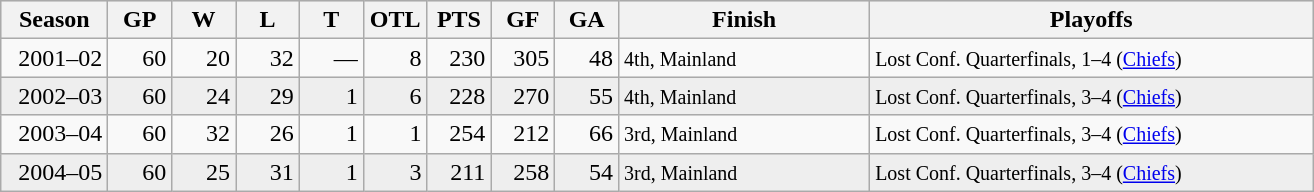<table class="wikitable">
<tr style="min-width:55em; font-weight:bold;text-align:right; background:#ddd;"|>
<th style=width:4em>Season</th>
<th style=width:2.2em><abbr>GP</abbr></th>
<th style=width:2.2em><abbr>W</abbr></th>
<th style=width:2.2em><abbr>L</abbr></th>
<th style=width:2.2em><abbr>T</abbr></th>
<th style=width:2.2em><abbr>OTL</abbr></th>
<th style=width:2.2em><abbr>PTS</abbr></th>
<th style=width:2.2em><abbr>GF</abbr></th>
<th style=width:2.2em><abbr>GA</abbr></th>
<th style=width:10em>Finish</th>
<th style=width:18em>Playoffs</th>
</tr>
<tr align=right>
<td>2001–02</td>
<td>60</td>
<td>20</td>
<td>32</td>
<td>—</td>
<td>8</td>
<td>230</td>
<td>305</td>
<td>48</td>
<td align=left><small>4th, Mainland</small></td>
<td align=left><small>Lost Conf. Quarterfinals, 1–4 (<a href='#'>Chiefs</a>)</small></td>
</tr>
<tr style="background:#eee;" align=right>
<td>2002–03</td>
<td>60</td>
<td>24</td>
<td>29</td>
<td>1</td>
<td>6</td>
<td>228</td>
<td>270</td>
<td>55</td>
<td align=left><small>4th, Mainland</small></td>
<td align=left><small>Lost Conf. Quarterfinals, 3–4 (<a href='#'>Chiefs</a>)</small></td>
</tr>
<tr align=right>
<td>2003–04</td>
<td>60</td>
<td>32</td>
<td>26</td>
<td>1</td>
<td>1</td>
<td>254</td>
<td>212</td>
<td>66</td>
<td align=left><small>3rd, Mainland</small></td>
<td align=left><small>Lost Conf. Quarterfinals, 3–4 (<a href='#'>Chiefs</a>)</small></td>
</tr>
<tr style="background:#eee;" align=right>
<td>2004–05</td>
<td>60</td>
<td>25</td>
<td>31</td>
<td>1</td>
<td>3</td>
<td>211</td>
<td>258</td>
<td>54</td>
<td align=left><small>3rd, Mainland</small></td>
<td align=left><small>Lost Conf. Quarterfinals, 3–4 (<a href='#'>Chiefs</a>)</small></td>
</tr>
</table>
